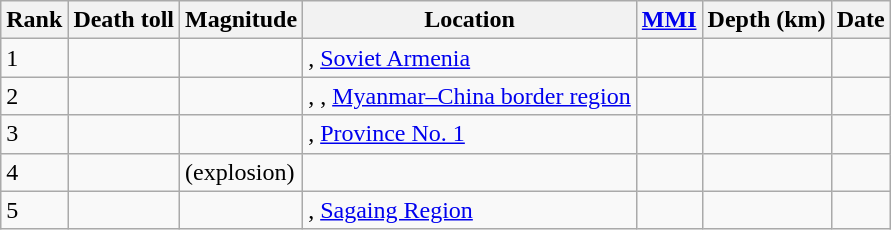<table class="sortable wikitable" style="font-size:100%;">
<tr>
<th>Rank</th>
<th>Death toll</th>
<th>Magnitude</th>
<th>Location</th>
<th><a href='#'>MMI</a></th>
<th>Depth (km)</th>
<th>Date</th>
</tr>
<tr>
<td>1</td>
<td></td>
<td></td>
<td>, <a href='#'>Soviet Armenia</a></td>
<td></td>
<td></td>
<td></td>
</tr>
<tr>
<td>2</td>
<td></td>
<td></td>
<td>, , <a href='#'>Myanmar–China border region</a></td>
<td></td>
<td></td>
<td></td>
</tr>
<tr>
<td>3</td>
<td></td>
<td></td>
<td>, <a href='#'>Province No. 1</a></td>
<td></td>
<td></td>
<td></td>
</tr>
<tr>
<td>4</td>
<td></td>
<td> (explosion)</td>
<td></td>
<td></td>
<td></td>
<td></td>
</tr>
<tr>
<td>5</td>
<td></td>
<td></td>
<td>, <a href='#'>Sagaing Region</a></td>
<td></td>
<td></td>
<td></td>
</tr>
</table>
